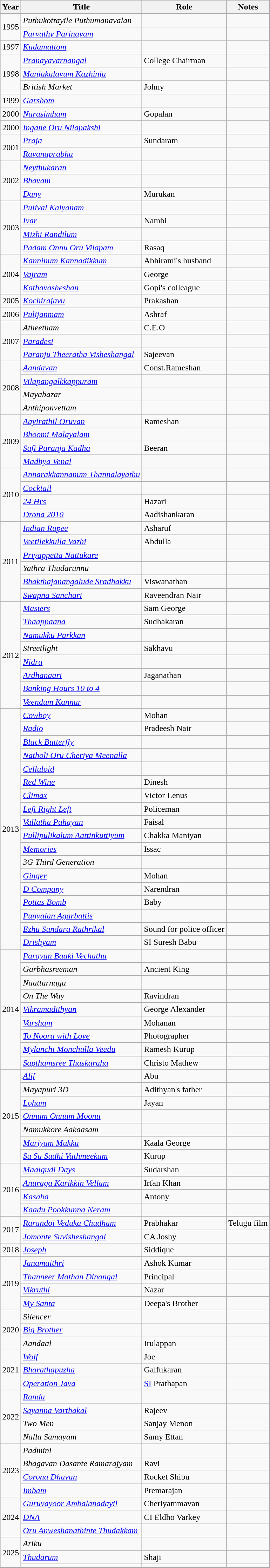<table class="wikitable plainrowheaders sortable">
<tr>
<th scope="col">Year</th>
<th scope="col">Title</th>
<th scope="col">Role</th>
<th scope="col" class="unsortable">Notes</th>
</tr>
<tr>
<td rowspan=2>1995</td>
<td><em>Puthukottayile Puthumanavalan</em></td>
<td></td>
<td></td>
</tr>
<tr>
<td><em><a href='#'>Parvathy Parinayam</a></em></td>
<td></td>
<td></td>
</tr>
<tr>
<td>1997</td>
<td><em><a href='#'>Kudamattom</a></em></td>
<td></td>
<td></td>
</tr>
<tr>
<td rowspan=3>1998</td>
<td><em><a href='#'>Pranayavarnangal</a></em></td>
<td>College Chairman</td>
<td></td>
</tr>
<tr>
<td><em><a href='#'>Manjukalavum Kazhinju</a></em></td>
<td></td>
<td></td>
</tr>
<tr>
<td><em>British Market</em></td>
<td>Johny</td>
<td></td>
</tr>
<tr>
<td>1999</td>
<td><em><a href='#'>Garshom</a></em></td>
<td></td>
<td></td>
</tr>
<tr>
<td>2000</td>
<td><em><a href='#'>Narasimham</a></em></td>
<td>Gopalan</td>
<td></td>
</tr>
<tr>
<td>2000</td>
<td><em><a href='#'>Ingane Oru Nilapakshi</a></em></td>
<td></td>
<td></td>
</tr>
<tr>
<td rowspan=2>2001</td>
<td><em><a href='#'>Praja</a></em></td>
<td>Sundaram</td>
<td></td>
</tr>
<tr>
<td><em><a href='#'>Ravanaprabhu</a></em></td>
<td></td>
<td></td>
</tr>
<tr>
<td rowspan=3>2002</td>
<td><em><a href='#'>Neythukaran</a></em></td>
<td></td>
<td></td>
</tr>
<tr>
<td><em><a href='#'>Bhavam</a></em></td>
<td></td>
<td></td>
</tr>
<tr>
<td><a href='#'><em>Dany</em></a></td>
<td>Murukan</td>
<td></td>
</tr>
<tr>
<td rowspan=4>2003</td>
<td><em><a href='#'>Pulival Kalyanam</a></em></td>
<td></td>
<td></td>
</tr>
<tr>
<td><em><a href='#'>Ivar</a></em></td>
<td>Nambi</td>
<td></td>
</tr>
<tr>
<td><em><a href='#'>Mizhi Randilum</a></em></td>
<td></td>
<td></td>
</tr>
<tr>
<td><em><a href='#'>Padam Onnu Oru Vilapam</a></em></td>
<td>Rasaq</td>
<td></td>
</tr>
<tr>
<td rowspan=3>2004</td>
<td><em><a href='#'>Kanninum Kannadikkum</a></em></td>
<td>Abhirami's husband</td>
<td></td>
</tr>
<tr>
<td><em><a href='#'>Vajram</a></em></td>
<td>George</td>
<td></td>
</tr>
<tr>
<td><em><a href='#'>Kathavasheshan</a></em></td>
<td>Gopi's colleague</td>
<td></td>
</tr>
<tr>
<td>2005</td>
<td><em><a href='#'>Kochirajavu</a></em></td>
<td>Prakashan</td>
<td></td>
</tr>
<tr>
<td>2006</td>
<td><em><a href='#'>Pulijanmam</a></em></td>
<td>Ashraf</td>
<td></td>
</tr>
<tr>
<td rowspan=3>2007</td>
<td><em>Atheetham</em></td>
<td>C.E.O</td>
<td></td>
</tr>
<tr>
<td><em><a href='#'>Paradesi</a></em></td>
<td></td>
<td></td>
</tr>
<tr>
<td><em><a href='#'>Paranju Theeratha Visheshangal</a></em></td>
<td>Sajeevan</td>
<td></td>
</tr>
<tr>
<td rowspan=4>2008</td>
<td><em><a href='#'>Aandavan</a></em></td>
<td>Const.Rameshan</td>
<td></td>
</tr>
<tr>
<td><em><a href='#'>Vilapangalkkappuram</a></em></td>
<td></td>
<td></td>
</tr>
<tr>
<td><em>Mayabazar</em></td>
<td></td>
<td></td>
</tr>
<tr>
<td><em>Anthiponvettam</em></td>
<td></td>
<td></td>
</tr>
<tr>
<td rowspan=4>2009</td>
<td><em><a href='#'>Aayirathil Oruvan</a> </em></td>
<td>Rameshan</td>
<td></td>
</tr>
<tr>
<td><em><a href='#'>Bhoomi Malayalam</a></em></td>
<td></td>
<td></td>
</tr>
<tr>
<td><a href='#'><em>Sufi Paranja Kadha</em></a></td>
<td>Beeran</td>
<td></td>
</tr>
<tr>
<td><em><a href='#'>Madhya Venal</a></em></td>
<td></td>
<td></td>
</tr>
<tr>
<td rowspan=4>2010</td>
<td><em><a href='#'>Annarakkannanum Thannalayathu</a></em></td>
<td></td>
<td></td>
</tr>
<tr>
<td><em><a href='#'>Cocktail</a> </em></td>
<td></td>
<td></td>
</tr>
<tr>
<td><em><a href='#'>24 Hrs</a> </em></td>
<td>Hazari</td>
<td></td>
</tr>
<tr>
<td><em><a href='#'>Drona 2010</a></em></td>
<td>Aadishankaran</td>
<td></td>
</tr>
<tr>
<td rowspan=6>2011</td>
<td><em><a href='#'>Indian Rupee</a></em></td>
<td>Asharuf</td>
<td></td>
</tr>
<tr>
<td><em><a href='#'>Veetilekkulla Vazhi</a></em></td>
<td>Abdulla</td>
<td></td>
</tr>
<tr>
<td><em><a href='#'>Priyappetta Nattukare</a></em></td>
<td></td>
<td></td>
</tr>
<tr>
<td><em>Yathra Thudarunnu</em></td>
<td></td>
<td></td>
</tr>
<tr>
<td><em><a href='#'>Bhakthajanangalude Sradhakku</a></em></td>
<td>Viswanathan</td>
<td></td>
</tr>
<tr>
<td><em><a href='#'>Swapna Sanchari</a></em></td>
<td>Raveendran Nair</td>
<td></td>
</tr>
<tr>
<td rowspan=8>2012</td>
<td><em><a href='#'>Masters</a></em></td>
<td>Sam George</td>
<td></td>
</tr>
<tr>
<td><em><a href='#'>Thaappaana</a></em></td>
<td>Sudhakaran</td>
<td></td>
</tr>
<tr>
<td><em><a href='#'>Namukku Parkkan</a></em></td>
<td></td>
<td></td>
</tr>
<tr>
<td><em>Streetlight</em></td>
<td>Sakhavu</td>
<td></td>
</tr>
<tr>
<td><em><a href='#'>Nidra</a></em></td>
<td></td>
<td></td>
</tr>
<tr>
<td><em><a href='#'>Ardhanaari</a></em></td>
<td>Jaganathan</td>
<td></td>
</tr>
<tr>
<td><em><a href='#'>Banking Hours 10 to 4</a></em></td>
<td></td>
<td></td>
</tr>
<tr>
<td><em><a href='#'>Veendum Kannur</a></em></td>
<td></td>
<td></td>
</tr>
<tr>
<td rowspan=18>2013</td>
<td><em><a href='#'>Cowboy</a></em></td>
<td>Mohan</td>
<td></td>
</tr>
<tr>
<td><em><a href='#'>Radio</a></em></td>
<td>Pradeesh Nair</td>
<td></td>
</tr>
<tr>
<td><em><a href='#'>Black Butterfly</a></em></td>
<td></td>
<td></td>
</tr>
<tr>
<td><em><a href='#'>Natholi Oru Cheriya Meenalla</a></em></td>
<td></td>
<td></td>
</tr>
<tr>
<td><a href='#'><em>Celluloid</em></a></td>
<td></td>
<td></td>
</tr>
<tr>
<td><a href='#'><em>Red Wine</em></a></td>
<td>Dinesh</td>
<td></td>
</tr>
<tr>
<td><a href='#'><em>Climax</em></a></td>
<td>Victor Lenus</td>
<td></td>
</tr>
<tr>
<td><a href='#'><em>Left Right Left</em></a></td>
<td>Policeman</td>
<td></td>
</tr>
<tr>
<td><em><a href='#'>Vallatha Pahayan</a></em></td>
<td>Faisal</td>
<td></td>
</tr>
<tr>
<td><em><a href='#'>Pullipulikalum Aattinkuttiyum</a></em></td>
<td>Chakka Maniyan</td>
<td></td>
</tr>
<tr>
<td><a href='#'><em>Memories</em></a></td>
<td>Issac</td>
<td></td>
</tr>
<tr>
<td><em>3G Third Generation</em></td>
<td></td>
<td></td>
</tr>
<tr>
<td><em><a href='#'>Ginger</a> </em></td>
<td>Mohan</td>
<td></td>
</tr>
<tr>
<td><em><a href='#'>D Company</a> </em></td>
<td>Narendran</td>
<td></td>
</tr>
<tr>
<td><em><a href='#'>Pottas Bomb</a></em></td>
<td>Baby</td>
<td></td>
</tr>
<tr>
<td><em><a href='#'>Punyalan Agarbattis</a></em></td>
<td></td>
<td></td>
</tr>
<tr>
<td><em><a href='#'>Ezhu Sundara Rathrikal</a></em></td>
<td>Sound for police officer</td>
<td></td>
</tr>
<tr>
<td><em><a href='#'>Drishyam</a></em></td>
<td>SI Suresh Babu</td>
<td></td>
</tr>
<tr>
<td rowspan=9>2014</td>
<td><em><a href='#'>Parayan Baaki Vechathu</a></em></td>
<td></td>
<td></td>
</tr>
<tr>
<td><em>Garbhasreeman</em></td>
<td>Ancient King</td>
<td></td>
</tr>
<tr>
<td><em>Naattarnagu</em></td>
<td></td>
<td></td>
</tr>
<tr>
<td><em>On The Way</em></td>
<td>Ravindran</td>
<td></td>
</tr>
<tr>
<td><em><a href='#'>Vikramadithyan</a></em></td>
<td>George Alexander</td>
<td></td>
</tr>
<tr>
<td><em><a href='#'>Varsham</a></em></td>
<td>Mohanan</td>
<td></td>
</tr>
<tr>
<td><em><a href='#'>To Noora with Love</a></em></td>
<td>Photographer</td>
<td></td>
</tr>
<tr>
<td><em><a href='#'>Mylanchi Monchulla Veedu</a></em></td>
<td>Ramesh Kurup</td>
<td></td>
</tr>
<tr>
<td><em><a href='#'>Sapthamsree Thaskaraha</a></em></td>
<td>Christo Mathew</td>
<td></td>
</tr>
<tr>
<td rowspan=7>2015</td>
<td><em><a href='#'>Alif</a></em></td>
<td>Abu</td>
<td></td>
</tr>
<tr>
<td><em>Mayapuri 3D</em></td>
<td>Adithyan's father</td>
<td></td>
</tr>
<tr>
<td><em><a href='#'>Loham</a></em></td>
<td>Jayan</td>
<td></td>
</tr>
<tr>
<td><em><a href='#'>Onnum Onnum Moonu</a></em></td>
<td></td>
<td></td>
</tr>
<tr>
<td><em>Namukkore Aakaasam</em></td>
<td></td>
<td></td>
</tr>
<tr>
<td><em><a href='#'>Mariyam Mukku</a></em></td>
<td>Kaala George</td>
<td></td>
</tr>
<tr>
<td><em><a href='#'>Su Su Sudhi Vathmeekam</a></em></td>
<td>Kurup</td>
<td></td>
</tr>
<tr>
<td rowspan=4>2016</td>
<td><em><a href='#'>Maalgudi Days</a></em></td>
<td>Sudarshan</td>
<td></td>
</tr>
<tr>
<td><em><a href='#'>Anuraga Karikkin Vellam</a></em></td>
<td>Irfan Khan</td>
<td></td>
</tr>
<tr>
<td><em><a href='#'>Kasaba</a></em></td>
<td>Antony</td>
<td></td>
</tr>
<tr>
<td><em><a href='#'>Kaadu Pookkunna Neram</a></em></td>
<td></td>
<td></td>
</tr>
<tr>
<td rowspan=2>2017</td>
<td><em><a href='#'>Rarandoi Veduka Chudham</a></em></td>
<td>Prabhakar</td>
<td>Telugu film</td>
</tr>
<tr>
<td><em><a href='#'>Jomonte Suvisheshangal</a></em></td>
<td>CA Joshy</td>
<td></td>
</tr>
<tr>
<td>2018</td>
<td><em><a href='#'>Joseph</a></em></td>
<td>Siddique</td>
<td></td>
</tr>
<tr>
<td Rowspan=4>2019</td>
<td><em><a href='#'>Janamaithri</a></em></td>
<td>Ashok Kumar</td>
<td></td>
</tr>
<tr>
<td><em><a href='#'>Thanneer Mathan Dinangal</a></em></td>
<td>Principal</td>
<td></td>
</tr>
<tr>
<td><em><a href='#'>Vikruthi</a></em></td>
<td>Nazar</td>
<td></td>
</tr>
<tr>
<td><em><a href='#'>My Santa</a></em></td>
<td>Deepa's Brother</td>
<td></td>
</tr>
<tr>
<td rowspan=3>2020</td>
<td><em>Silencer</em></td>
<td></td>
<td></td>
</tr>
<tr>
<td><em><a href='#'>Big Brother</a></em></td>
<td></td>
<td></td>
</tr>
<tr>
<td><em>Aandaal</em></td>
<td>Irulappan</td>
<td></td>
</tr>
<tr>
<td rowspan=3>2021</td>
<td><em><a href='#'>Wolf</a></em></td>
<td>Joe</td>
<td></td>
</tr>
<tr>
<td><em><a href='#'>Bharathapuzha</a></em></td>
<td>Galfukaran</td>
<td></td>
</tr>
<tr>
<td><em><a href='#'>Operation Java</a></em></td>
<td><a href='#'>SI</a> Prathapan</td>
<td></td>
</tr>
<tr>
<td rowspan=4>2022</td>
<td><em><a href='#'>Randu</a></em></td>
<td></td>
<td></td>
</tr>
<tr>
<td><em><a href='#'>Sayanna Varthakal</a></em></td>
<td>Rajeev</td>
<td></td>
</tr>
<tr>
<td><em>Two Men</em></td>
<td>Sanjay Menon</td>
<td></td>
</tr>
<tr>
<td><em>Nalla Samayam</em></td>
<td>Samy Ettan</td>
<td></td>
</tr>
<tr>
<td rowspan=4>2023</td>
<td><em>Padmini</em></td>
<td></td>
<td></td>
</tr>
<tr>
<td><em>Bhagavan Dasante Ramarajyam</em></td>
<td>Ravi</td>
<td></td>
</tr>
<tr>
<td><em><a href='#'>Corona Dhavan</a></em></td>
<td>Rocket Shibu</td>
<td></td>
</tr>
<tr>
<td><em><a href='#'>Imbam</a></em></td>
<td>Premarajan</td>
<td></td>
</tr>
<tr>
<td rowspan=3>2024</td>
<td><em><a href='#'>Guruvayoor Ambalanadayil</a></em></td>
<td>Cheriyammavan</td>
<td></td>
</tr>
<tr>
<td><em><a href='#'>DNA</a></em></td>
<td>CI Eldho Varkey</td>
<td></td>
</tr>
<tr>
<td><em><a href='#'>Oru Anweshanathinte Thudakkam</a></em></td>
<td></td>
<td></td>
</tr>
<tr>
<td rowspan=3>2025</td>
<td><em>Ariku</em></td>
<td></td>
<td></td>
</tr>
<tr>
<td><em><a href='#'>Thudarum</a></em></td>
<td>Shaji</td>
<td></td>
</tr>
<tr>
<td></td>
<td></td>
<td></td>
</tr>
<tr>
</tr>
</table>
